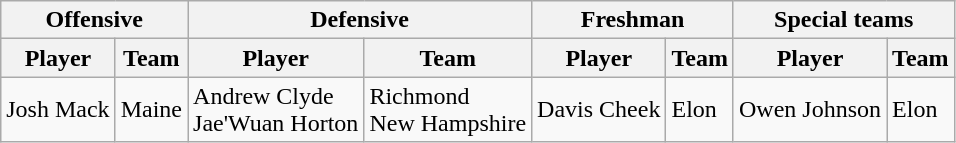<table class="wikitable" border="1">
<tr>
<th colspan="2">Offensive</th>
<th colspan="2">Defensive</th>
<th colspan="2">Freshman</th>
<th colspan="2">Special teams</th>
</tr>
<tr>
<th>Player</th>
<th>Team</th>
<th>Player</th>
<th>Team</th>
<th>Player</th>
<th>Team</th>
<th>Player</th>
<th>Team</th>
</tr>
<tr>
<td>Josh Mack</td>
<td>Maine</td>
<td>Andrew Clyde<br>Jae'Wuan Horton</td>
<td>Richmond<br>New Hampshire</td>
<td>Davis Cheek</td>
<td>Elon</td>
<td>Owen Johnson</td>
<td>Elon</td>
</tr>
</table>
